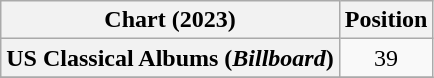<table class="wikitable plainrowheaders sortable" style="text-align:center">
<tr>
<th scope="col">Chart (2023)</th>
<th scope="col">Position</th>
</tr>
<tr>
<th scope="row">US Classical Albums (<em>Billboard</em>)</th>
<td>39</td>
</tr>
<tr>
</tr>
</table>
